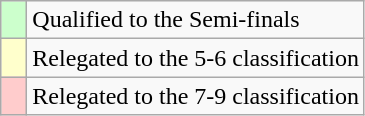<table class="wikitable">
<tr>
<td width=10px bgcolor="#ccffcc"></td>
<td>Qualified to the Semi-finals</td>
</tr>
<tr>
<td width=10px bgcolor="#ffffcc"></td>
<td>Relegated to the 5-6 classification</td>
</tr>
<tr>
<td width=10px bgcolor="#ffcccc"></td>
<td>Relegated to the 7-9 classification</td>
</tr>
</table>
